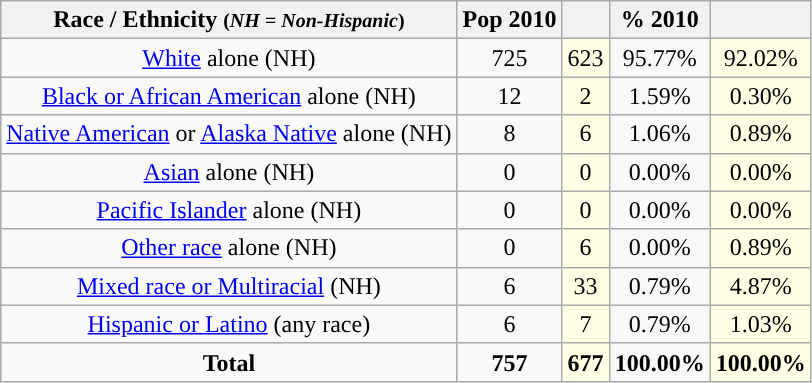<table class="wikitable" style="text-align:center;">
<tr>
<th>Race / Ethnicity <small>(<em>NH = Non-Hispanic</em>)</small></th>
<th>Pop 2010</th>
<th></th>
<th>% 2010</th>
<th></th>
</tr>
<tr>
<td><a href='#'>White</a> alone (NH)</td>
<td>725</td>
<td style='background: #ffffe6;'>623</td>
<td>95.77%</td>
<td style='background: #ffffe6;'>92.02%</td>
</tr>
<tr>
<td><a href='#'>Black or African American</a> alone (NH)</td>
<td>12</td>
<td style='background: #ffffe6;'>2</td>
<td>1.59%</td>
<td style='background: #ffffe6;'>0.30%</td>
</tr>
<tr>
<td><a href='#'>Native American</a> or <a href='#'>Alaska Native</a> alone (NH)</td>
<td>8</td>
<td style='background: #ffffe6;'>6</td>
<td>1.06%</td>
<td style='background: #ffffe6;'>0.89%</td>
</tr>
<tr>
<td><a href='#'>Asian</a> alone (NH)</td>
<td>0</td>
<td style='background: #ffffe6;'>0</td>
<td>0.00%</td>
<td style='background: #ffffe6;'>0.00%</td>
</tr>
<tr>
<td><a href='#'>Pacific Islander</a> alone (NH)</td>
<td>0</td>
<td style='background: #ffffe6;'>0</td>
<td>0.00%</td>
<td style='background: #ffffe6;'>0.00%</td>
</tr>
<tr>
<td><a href='#'>Other race</a> alone (NH)</td>
<td>0</td>
<td style='background: #ffffe6;'>6</td>
<td>0.00%</td>
<td style='background: #ffffe6;'>0.89%</td>
</tr>
<tr>
<td><a href='#'>Mixed race or Multiracial</a> (NH)</td>
<td>6</td>
<td style='background: #ffffe6;'>33</td>
<td>0.79%</td>
<td style='background: #ffffe6;'>4.87%</td>
</tr>
<tr>
<td><a href='#'>Hispanic or Latino</a> (any race)</td>
<td>6</td>
<td style='background: #ffffe6;'>7</td>
<td>0.79%</td>
<td style='background: #ffffe6;'>1.03%</td>
</tr>
<tr>
<td><strong>Total</strong></td>
<td><strong>757</strong></td>
<td style='background: #ffffe6;'><strong>677</strong></td>
<td><strong>100.00%</strong></td>
<td style='background: #ffffe6;'><strong>100.00%</strong></td>
</tr>
</table>
